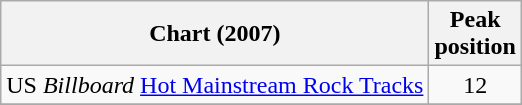<table class="wikitable">
<tr>
<th>Chart (2007)</th>
<th>Peak<br>position</th>
</tr>
<tr>
<td>US <em>Billboard</em> <a href='#'>Hot Mainstream Rock Tracks</a></td>
<td align="center">12</td>
</tr>
<tr>
</tr>
</table>
